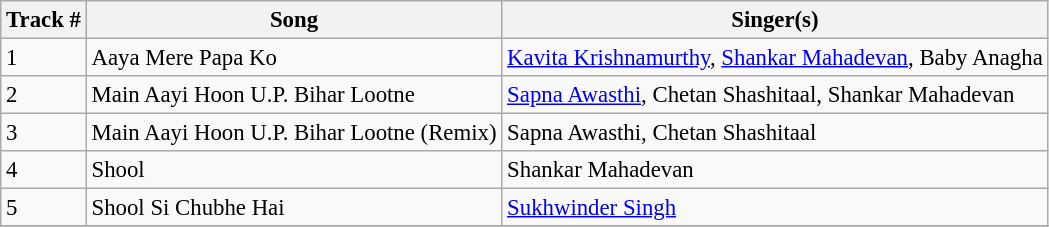<table class="wikitable" style="font-size:95%;">
<tr>
<th>Track #</th>
<th>Song</th>
<th>Singer(s)</th>
</tr>
<tr>
<td>1</td>
<td>Aaya Mere Papa Ko</td>
<td><a href='#'>Kavita Krishnamurthy</a>, <a href='#'>Shankar Mahadevan</a>, Baby Anagha</td>
</tr>
<tr>
<td>2</td>
<td>Main Aayi Hoon U.P. Bihar Lootne</td>
<td><a href='#'>Sapna Awasthi</a>, Chetan Shashitaal, Shankar Mahadevan</td>
</tr>
<tr>
<td>3</td>
<td>Main Aayi Hoon U.P. Bihar Lootne (Remix)</td>
<td>Sapna Awasthi, Chetan Shashitaal</td>
</tr>
<tr>
<td>4</td>
<td>Shool</td>
<td>Shankar Mahadevan</td>
</tr>
<tr>
<td>5</td>
<td>Shool Si Chubhe Hai</td>
<td><a href='#'>Sukhwinder Singh</a></td>
</tr>
<tr>
</tr>
</table>
